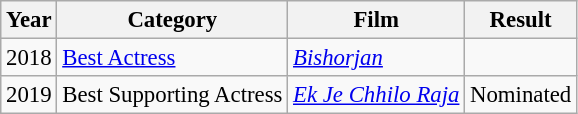<table class="wikitable" style="font-size: 95%;">
<tr>
<th>Year</th>
<th>Category</th>
<th>Film</th>
<th>Result</th>
</tr>
<tr>
<td>2018</td>
<td><a href='#'>Best Actress</a></td>
<td><em><a href='#'>Bishorjan</a></em></td>
<td></td>
</tr>
<tr>
<td>2019</td>
<td>Best Supporting Actress</td>
<td><em><a href='#'>Ek Je Chhilo Raja</a></em></td>
<td>Nominated</td>
</tr>
</table>
